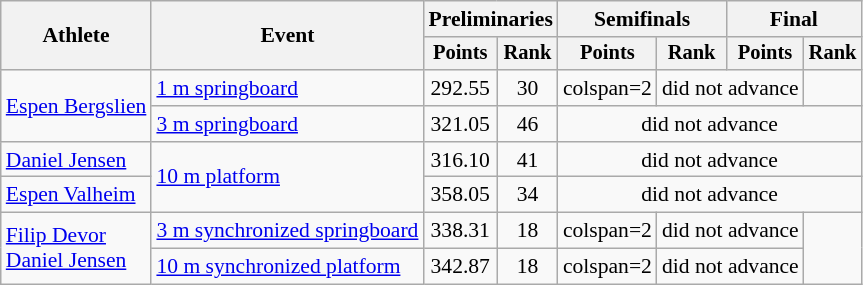<table class=wikitable style="font-size:90%;">
<tr>
<th rowspan="2">Athlete</th>
<th rowspan="2">Event</th>
<th colspan="2">Preliminaries</th>
<th colspan="2">Semifinals</th>
<th colspan="2">Final</th>
</tr>
<tr style="font-size:95%">
<th>Points</th>
<th>Rank</th>
<th>Points</th>
<th>Rank</th>
<th>Points</th>
<th>Rank</th>
</tr>
<tr align=center>
<td align=left rowspan=2><a href='#'>Espen Bergslien</a></td>
<td align=left><a href='#'>1 m springboard</a></td>
<td>292.55</td>
<td>30</td>
<td>colspan=2 </td>
<td colspan=2>did not advance</td>
</tr>
<tr align=center>
<td align=left><a href='#'>3 m springboard</a></td>
<td>321.05</td>
<td>46</td>
<td colspan=4>did not advance</td>
</tr>
<tr align=center>
<td align=left><a href='#'>Daniel Jensen</a></td>
<td align=left rowspan=2><a href='#'>10 m platform</a></td>
<td>316.10</td>
<td>41</td>
<td colspan=4>did not advance</td>
</tr>
<tr align=center>
<td align=left><a href='#'>Espen Valheim</a></td>
<td>358.05</td>
<td>34</td>
<td colspan=4>did not advance</td>
</tr>
<tr align=center>
<td align=left rowspan=2><a href='#'>Filip Devor</a><br><a href='#'>Daniel Jensen</a></td>
<td align=left><a href='#'>3 m synchronized springboard</a></td>
<td>338.31</td>
<td>18</td>
<td>colspan=2 </td>
<td colspan=2>did not advance</td>
</tr>
<tr align=center>
<td align=left><a href='#'>10 m synchronized platform</a></td>
<td>342.87</td>
<td>18</td>
<td>colspan=2 </td>
<td colspan=2>did not advance</td>
</tr>
</table>
